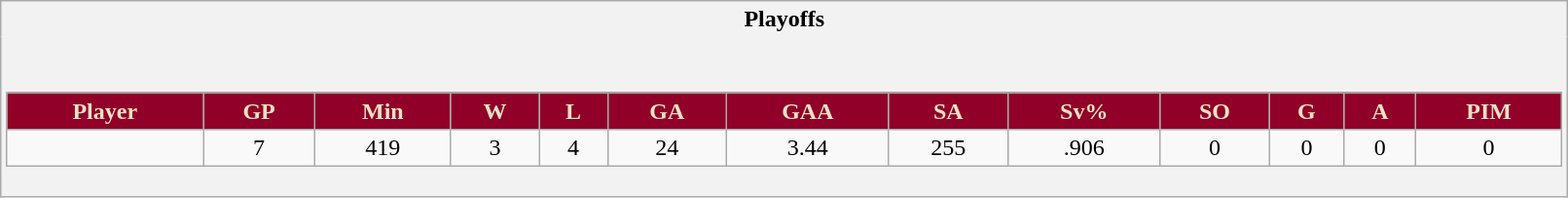<table class="wikitable" style="border: 1px solid #aaa;" width="85%">
<tr>
<th style="border: 0;">Playoffs</th>
</tr>
<tr>
<td style="background: #f2f2f2; border: 0; text-align: center;"><br><table class="wikitable sortable" width="100%">
<tr align="center"  bgcolor="#dddddd">
<th style="background:#900028; color:#EEE1C5">Player</th>
<th style="background:#900028; color:#EEE1C5">GP</th>
<th style="background:#900028; color:#EEE1C5">Min</th>
<th style="background:#900028; color:#EEE1C5">W</th>
<th style="background:#900028; color:#EEE1C5">L</th>
<th style="background:#900028; color:#EEE1C5">GA</th>
<th style="background:#900028; color:#EEE1C5">GAA</th>
<th style="background:#900028; color:#EEE1C5">SA</th>
<th style="background:#900028; color:#EEE1C5">Sv%</th>
<th style="background:#900028; color:#EEE1C5">SO</th>
<th style="background:#900028; color:#EEE1C5">G</th>
<th style="background:#900028; color:#EEE1C5">A</th>
<th style="background:#900028; color:#EEE1C5">PIM</th>
</tr>
<tr align=center>
<td></td>
<td>7</td>
<td>419</td>
<td>3</td>
<td>4</td>
<td>24</td>
<td>3.44</td>
<td>255</td>
<td>.906</td>
<td>0</td>
<td>0</td>
<td>0</td>
<td>0</td>
</tr>
</table>
</td>
</tr>
</table>
